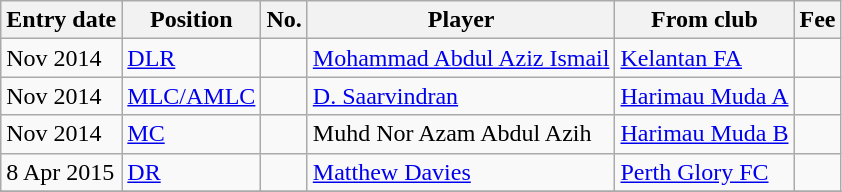<table class="wikitable sortable">
<tr>
<th>Entry date</th>
<th>Position</th>
<th>No.</th>
<th>Player</th>
<th>From club</th>
<th>Fee</th>
</tr>
<tr>
<td>Nov 2014</td>
<td><a href='#'>DLR</a></td>
<td></td>
<td> <a href='#'>Mohammad Abdul Aziz Ismail</a></td>
<td> <a href='#'>Kelantan FA</a></td>
<td></td>
</tr>
<tr>
<td>Nov 2014</td>
<td><a href='#'>MLC/AMLC</a></td>
<td></td>
<td> <a href='#'>D. Saarvindran</a></td>
<td> <a href='#'>Harimau Muda A</a></td>
<td></td>
</tr>
<tr>
<td>Nov 2014</td>
<td><a href='#'>MC</a></td>
<td></td>
<td> Muhd Nor Azam Abdul Azih</td>
<td> <a href='#'>Harimau Muda B</a></td>
<td></td>
</tr>
<tr>
<td>8 Apr 2015</td>
<td><a href='#'>DR</a></td>
<td></td>
<td> <a href='#'>Matthew Davies</a></td>
<td> <a href='#'>Perth Glory FC</a></td>
<td></td>
</tr>
<tr>
</tr>
</table>
